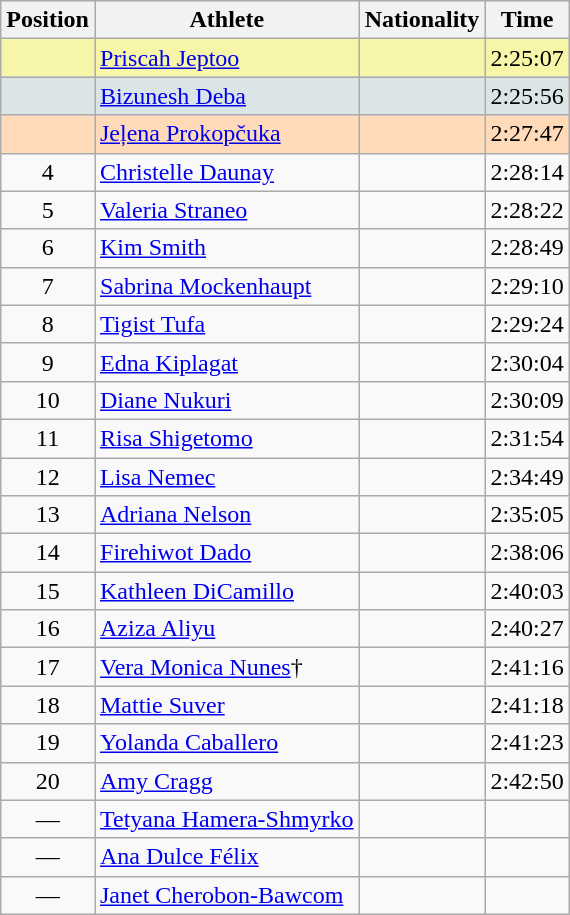<table class="wikitable sortable">
<tr>
<th>Position</th>
<th>Athlete</th>
<th>Nationality</th>
<th>Time</th>
</tr>
<tr bgcolor=#F7F6A8>
<td align=center></td>
<td><a href='#'>Priscah Jeptoo</a></td>
<td></td>
<td>2:25:07</td>
</tr>
<tr bgcolor=#DCE5E5>
<td align=center></td>
<td><a href='#'>Bizunesh Deba</a></td>
<td></td>
<td>2:25:56</td>
</tr>
<tr bgcolor=#FFDAB9>
<td align=center></td>
<td><a href='#'>Jeļena Prokopčuka</a></td>
<td></td>
<td>2:27:47</td>
</tr>
<tr>
<td align=center>4</td>
<td><a href='#'>Christelle Daunay</a></td>
<td></td>
<td>2:28:14</td>
</tr>
<tr>
<td align=center>5</td>
<td><a href='#'>Valeria Straneo</a></td>
<td></td>
<td>2:28:22</td>
</tr>
<tr>
<td align=center>6</td>
<td><a href='#'>Kim Smith</a></td>
<td></td>
<td>2:28:49</td>
</tr>
<tr>
<td align=center>7</td>
<td><a href='#'>Sabrina Mockenhaupt</a></td>
<td></td>
<td>2:29:10</td>
</tr>
<tr>
<td align=center>8</td>
<td><a href='#'>Tigist Tufa</a></td>
<td></td>
<td>2:29:24</td>
</tr>
<tr>
<td align=center>9</td>
<td><a href='#'>Edna Kiplagat</a></td>
<td></td>
<td>2:30:04</td>
</tr>
<tr>
<td align=center>10</td>
<td><a href='#'>Diane Nukuri</a></td>
<td></td>
<td>2:30:09</td>
</tr>
<tr>
<td align=center>11</td>
<td><a href='#'>Risa Shigetomo</a></td>
<td></td>
<td>2:31:54</td>
</tr>
<tr>
<td align=center>12</td>
<td><a href='#'>Lisa Nemec</a></td>
<td></td>
<td>2:34:49</td>
</tr>
<tr>
<td align=center>13</td>
<td><a href='#'>Adriana Nelson</a></td>
<td></td>
<td>2:35:05</td>
</tr>
<tr>
<td align=center>14</td>
<td><a href='#'>Firehiwot Dado</a></td>
<td></td>
<td>2:38:06</td>
</tr>
<tr>
<td align=center>15</td>
<td><a href='#'>Kathleen DiCamillo</a></td>
<td></td>
<td>2:40:03</td>
</tr>
<tr>
<td align=center>16</td>
<td><a href='#'>Aziza Aliyu</a></td>
<td></td>
<td>2:40:27</td>
</tr>
<tr>
<td align=center>17</td>
<td><a href='#'>Vera Monica Nunes</a>†</td>
<td></td>
<td>2:41:16</td>
</tr>
<tr>
<td align=center>18</td>
<td><a href='#'>Mattie Suver</a></td>
<td></td>
<td>2:41:18</td>
</tr>
<tr>
<td align=center>19</td>
<td><a href='#'>Yolanda Caballero</a></td>
<td></td>
<td>2:41:23</td>
</tr>
<tr>
<td align=center>20</td>
<td><a href='#'>Amy Cragg</a></td>
<td></td>
<td>2:42:50</td>
</tr>
<tr>
<td align=center>—</td>
<td><a href='#'>Tetyana Hamera-Shmyrko</a></td>
<td></td>
<td></td>
</tr>
<tr>
<td align=center>—</td>
<td><a href='#'>Ana Dulce Félix</a></td>
<td></td>
<td></td>
</tr>
<tr>
<td align=center>—</td>
<td><a href='#'>Janet Cherobon-Bawcom</a></td>
<td></td>
<td></td>
</tr>
</table>
